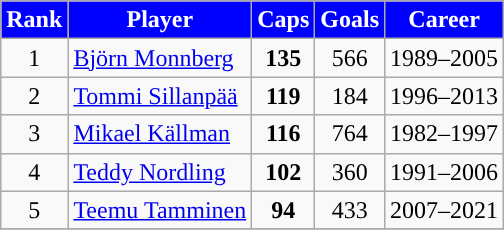<table class="wikitable sortable" style="text-align:center;">
<tr>
<th style="background-color:#0000FF; color:white; ">Rank</th>
<th style="background-color:#0000FF; color:white; ">Player</th>
<th style="background-color:#0000FF; color:white; ">Caps</th>
<th style="background-color:#0000FF; color:white; ">Goals</th>
<th style="background-color:#0000FF; color:white; ">Career</th>
</tr>
<tr>
<td>1</td>
<td align="left"><a href='#'>Björn Monnberg</a></td>
<td><strong>135</strong></td>
<td>566</td>
<td>1989–2005</td>
</tr>
<tr>
<td>2</td>
<td align="left"><a href='#'>Tommi Sillanpää</a></td>
<td><strong>119</strong></td>
<td>184</td>
<td>1996–2013</td>
</tr>
<tr>
<td>3</td>
<td align="left"><a href='#'>Mikael Källman</a></td>
<td><strong>116</strong></td>
<td>764</td>
<td>1982–1997</td>
</tr>
<tr>
<td>4</td>
<td align="left"><a href='#'>Teddy Nordling</a></td>
<td><strong>102</strong></td>
<td>360</td>
<td>1991–2006</td>
</tr>
<tr>
<td>5</td>
<td align="left"><a href='#'>Teemu Tamminen</a></td>
<td><strong>94</strong></td>
<td>433</td>
<td>2007–2021</td>
</tr>
<tr>
</tr>
</table>
